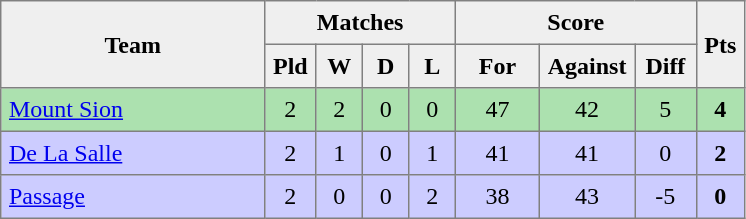<table style=border-collapse:collapse border=1 cellspacing=0 cellpadding=5>
<tr align=center bgcolor=#efefef>
<th rowspan=2 width=165>Team</th>
<th colspan=4>Matches</th>
<th colspan=3>Score</th>
<th rowspan=2width=20>Pts</th>
</tr>
<tr align=center bgcolor=#efefef>
<th width=20>Pld</th>
<th width=20>W</th>
<th width=20>D</th>
<th width=20>L</th>
<th width=45>For</th>
<th width=45>Against</th>
<th width=30>Diff</th>
</tr>
<tr align=center  style="background:#ACE1AF;">
<td style="text-align:left;"><a href='#'>Mount Sion</a></td>
<td>2</td>
<td>2</td>
<td>0</td>
<td>0</td>
<td>47</td>
<td>42</td>
<td>5</td>
<td><strong>4</strong></td>
</tr>
<tr align=center  style="background:#ccccff;">
<td style="text-align:left;"><a href='#'>De La Salle</a></td>
<td>2</td>
<td>1</td>
<td>0</td>
<td>1</td>
<td>41</td>
<td>41</td>
<td>0</td>
<td><strong>2</strong></td>
</tr>
<tr align=center style="background:#ccccff;">
<td style="text-align:left;"><a href='#'>Passage</a></td>
<td>2</td>
<td>0</td>
<td>0</td>
<td>2</td>
<td>38</td>
<td>43</td>
<td>-5</td>
<td><strong>0</strong></td>
</tr>
</table>
